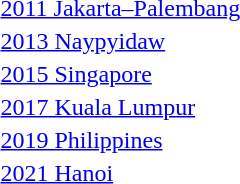<table>
<tr>
<td><a href='#'>2011 Jakarta–Palembang</a></td>
<td></td>
<td></td>
<td></td>
</tr>
<tr>
<td><a href='#'>2013 Naypyidaw</a></td>
<td></td>
<td></td>
<td></td>
</tr>
<tr>
<td><a href='#'>2015 Singapore</a></td>
<td></td>
<td></td>
<td></td>
</tr>
<tr>
<td><a href='#'>2017 Kuala Lumpur</a></td>
<td></td>
<td></td>
<td></td>
</tr>
<tr>
<td><a href='#'>2019 Philippines</a></td>
<td></td>
<td></td>
<td></td>
</tr>
<tr>
<td><a href='#'>2021 Hanoi</a></td>
<td></td>
<td></td>
<td></td>
</tr>
</table>
